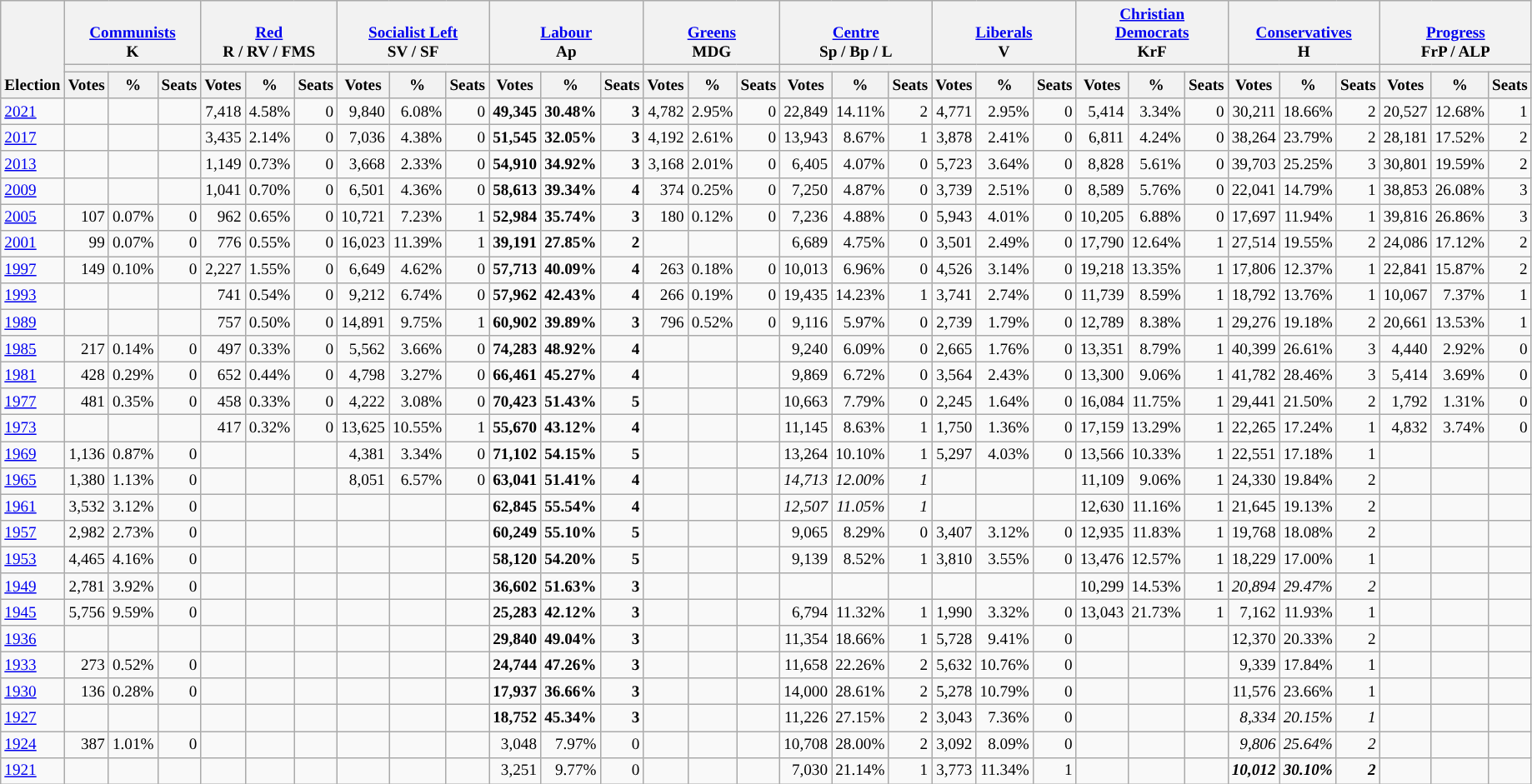<table class="wikitable" border="1" style="font-size:80%; text-align:right;">
<tr>
<th style="text-align:left;" valign=bottom rowspan=3>Election</th>
<th valign=bottom colspan=3><a href='#'>Communists</a><br>K</th>
<th valign=bottom colspan=3><a href='#'>Red</a><br>R / RV / FMS</th>
<th valign=bottom colspan=3><a href='#'>Socialist Left</a><br>SV / SF</th>
<th valign=bottom colspan=3><a href='#'>Labour</a><br>Ap</th>
<th valign=bottom colspan=3><a href='#'>Greens</a><br>MDG</th>
<th valign=bottom colspan=3><a href='#'>Centre</a><br>Sp / Bp / L</th>
<th valign=bottom colspan=3><a href='#'>Liberals</a><br>V</th>
<th valign=bottom colspan=3><a href='#'>Christian<br>Democrats</a><br>KrF</th>
<th valign=bottom colspan=3><a href='#'>Conservatives</a><br>H</th>
<th valign=bottom colspan=3><a href='#'>Progress</a><br>FrP / ALP</th>
</tr>
<tr>
<th colspan=3 style="background:"></th>
<th colspan=3 style="background:"></th>
<th colspan=3 style="background:"></th>
<th colspan=3 style="background:"></th>
<th colspan=3 style="background:"></th>
<th colspan=3 style="background:"></th>
<th colspan=3 style="background:"></th>
<th colspan=3 style="background:"></th>
<th colspan=3 style="background:"></th>
<th colspan=3 style="background:"></th>
</tr>
<tr>
<th>Votes</th>
<th>%</th>
<th>Seats</th>
<th>Votes</th>
<th>%</th>
<th>Seats</th>
<th>Votes</th>
<th>%</th>
<th>Seats</th>
<th>Votes</th>
<th>%</th>
<th>Seats</th>
<th>Votes</th>
<th>%</th>
<th>Seats</th>
<th>Votes</th>
<th>%</th>
<th>Seats</th>
<th>Votes</th>
<th>%</th>
<th>Seats</th>
<th>Votes</th>
<th>%</th>
<th>Seats</th>
<th>Votes</th>
<th>%</th>
<th>Seats</th>
<th>Votes</th>
<th>%</th>
<th>Seats</th>
</tr>
<tr>
<td align=left><a href='#'>2021</a></td>
<td></td>
<td></td>
<td></td>
<td>7,418</td>
<td>4.58%</td>
<td>0</td>
<td>9,840</td>
<td>6.08%</td>
<td>0</td>
<td><strong>49,345</strong></td>
<td><strong>30.48%</strong></td>
<td><strong>3</strong></td>
<td>4,782</td>
<td>2.95%</td>
<td>0</td>
<td>22,849</td>
<td>14.11%</td>
<td>2</td>
<td>4,771</td>
<td>2.95%</td>
<td>0</td>
<td>5,414</td>
<td>3.34%</td>
<td>0</td>
<td>30,211</td>
<td>18.66%</td>
<td>2</td>
<td>20,527</td>
<td>12.68%</td>
<td>1</td>
</tr>
<tr>
<td align=left><a href='#'>2017</a></td>
<td></td>
<td></td>
<td></td>
<td>3,435</td>
<td>2.14%</td>
<td>0</td>
<td>7,036</td>
<td>4.38%</td>
<td>0</td>
<td><strong>51,545</strong></td>
<td><strong>32.05%</strong></td>
<td><strong>3</strong></td>
<td>4,192</td>
<td>2.61%</td>
<td>0</td>
<td>13,943</td>
<td>8.67%</td>
<td>1</td>
<td>3,878</td>
<td>2.41%</td>
<td>0</td>
<td>6,811</td>
<td>4.24%</td>
<td>0</td>
<td>38,264</td>
<td>23.79%</td>
<td>2</td>
<td>28,181</td>
<td>17.52%</td>
<td>2</td>
</tr>
<tr>
<td align=left><a href='#'>2013</a></td>
<td></td>
<td></td>
<td></td>
<td>1,149</td>
<td>0.73%</td>
<td>0</td>
<td>3,668</td>
<td>2.33%</td>
<td>0</td>
<td><strong>54,910</strong></td>
<td><strong>34.92%</strong></td>
<td><strong>3</strong></td>
<td>3,168</td>
<td>2.01%</td>
<td>0</td>
<td>6,405</td>
<td>4.07%</td>
<td>0</td>
<td>5,723</td>
<td>3.64%</td>
<td>0</td>
<td>8,828</td>
<td>5.61%</td>
<td>0</td>
<td>39,703</td>
<td>25.25%</td>
<td>3</td>
<td>30,801</td>
<td>19.59%</td>
<td>2</td>
</tr>
<tr>
<td align=left><a href='#'>2009</a></td>
<td></td>
<td></td>
<td></td>
<td>1,041</td>
<td>0.70%</td>
<td>0</td>
<td>6,501</td>
<td>4.36%</td>
<td>0</td>
<td><strong>58,613</strong></td>
<td><strong>39.34%</strong></td>
<td><strong>4</strong></td>
<td>374</td>
<td>0.25%</td>
<td>0</td>
<td>7,250</td>
<td>4.87%</td>
<td>0</td>
<td>3,739</td>
<td>2.51%</td>
<td>0</td>
<td>8,589</td>
<td>5.76%</td>
<td>0</td>
<td>22,041</td>
<td>14.79%</td>
<td>1</td>
<td>38,853</td>
<td>26.08%</td>
<td>3</td>
</tr>
<tr>
<td align=left><a href='#'>2005</a></td>
<td>107</td>
<td>0.07%</td>
<td>0</td>
<td>962</td>
<td>0.65%</td>
<td>0</td>
<td>10,721</td>
<td>7.23%</td>
<td>1</td>
<td><strong>52,984</strong></td>
<td><strong>35.74%</strong></td>
<td><strong>3</strong></td>
<td>180</td>
<td>0.12%</td>
<td>0</td>
<td>7,236</td>
<td>4.88%</td>
<td>0</td>
<td>5,943</td>
<td>4.01%</td>
<td>0</td>
<td>10,205</td>
<td>6.88%</td>
<td>0</td>
<td>17,697</td>
<td>11.94%</td>
<td>1</td>
<td>39,816</td>
<td>26.86%</td>
<td>3</td>
</tr>
<tr>
<td align=left><a href='#'>2001</a></td>
<td>99</td>
<td>0.07%</td>
<td>0</td>
<td>776</td>
<td>0.55%</td>
<td>0</td>
<td>16,023</td>
<td>11.39%</td>
<td>1</td>
<td><strong>39,191</strong></td>
<td><strong>27.85%</strong></td>
<td><strong>2</strong></td>
<td></td>
<td></td>
<td></td>
<td>6,689</td>
<td>4.75%</td>
<td>0</td>
<td>3,501</td>
<td>2.49%</td>
<td>0</td>
<td>17,790</td>
<td>12.64%</td>
<td>1</td>
<td>27,514</td>
<td>19.55%</td>
<td>2</td>
<td>24,086</td>
<td>17.12%</td>
<td>2</td>
</tr>
<tr>
<td align=left><a href='#'>1997</a></td>
<td>149</td>
<td>0.10%</td>
<td>0</td>
<td>2,227</td>
<td>1.55%</td>
<td>0</td>
<td>6,649</td>
<td>4.62%</td>
<td>0</td>
<td><strong>57,713</strong></td>
<td><strong>40.09%</strong></td>
<td><strong>4</strong></td>
<td>263</td>
<td>0.18%</td>
<td>0</td>
<td>10,013</td>
<td>6.96%</td>
<td>0</td>
<td>4,526</td>
<td>3.14%</td>
<td>0</td>
<td>19,218</td>
<td>13.35%</td>
<td>1</td>
<td>17,806</td>
<td>12.37%</td>
<td>1</td>
<td>22,841</td>
<td>15.87%</td>
<td>2</td>
</tr>
<tr>
<td align=left><a href='#'>1993</a></td>
<td></td>
<td></td>
<td></td>
<td>741</td>
<td>0.54%</td>
<td>0</td>
<td>9,212</td>
<td>6.74%</td>
<td>0</td>
<td><strong>57,962</strong></td>
<td><strong>42.43%</strong></td>
<td><strong>4</strong></td>
<td>266</td>
<td>0.19%</td>
<td>0</td>
<td>19,435</td>
<td>14.23%</td>
<td>1</td>
<td>3,741</td>
<td>2.74%</td>
<td>0</td>
<td>11,739</td>
<td>8.59%</td>
<td>1</td>
<td>18,792</td>
<td>13.76%</td>
<td>1</td>
<td>10,067</td>
<td>7.37%</td>
<td>1</td>
</tr>
<tr>
<td align=left><a href='#'>1989</a></td>
<td></td>
<td></td>
<td></td>
<td>757</td>
<td>0.50%</td>
<td>0</td>
<td>14,891</td>
<td>9.75%</td>
<td>1</td>
<td><strong>60,902</strong></td>
<td><strong>39.89%</strong></td>
<td><strong>3</strong></td>
<td>796</td>
<td>0.52%</td>
<td>0</td>
<td>9,116</td>
<td>5.97%</td>
<td>0</td>
<td>2,739</td>
<td>1.79%</td>
<td>0</td>
<td>12,789</td>
<td>8.38%</td>
<td>1</td>
<td>29,276</td>
<td>19.18%</td>
<td>2</td>
<td>20,661</td>
<td>13.53%</td>
<td>1</td>
</tr>
<tr>
<td align=left><a href='#'>1985</a></td>
<td>217</td>
<td>0.14%</td>
<td>0</td>
<td>497</td>
<td>0.33%</td>
<td>0</td>
<td>5,562</td>
<td>3.66%</td>
<td>0</td>
<td><strong>74,283</strong></td>
<td><strong>48.92%</strong></td>
<td><strong>4</strong></td>
<td></td>
<td></td>
<td></td>
<td>9,240</td>
<td>6.09%</td>
<td>0</td>
<td>2,665</td>
<td>1.76%</td>
<td>0</td>
<td>13,351</td>
<td>8.79%</td>
<td>1</td>
<td>40,399</td>
<td>26.61%</td>
<td>3</td>
<td>4,440</td>
<td>2.92%</td>
<td>0</td>
</tr>
<tr>
<td align=left><a href='#'>1981</a></td>
<td>428</td>
<td>0.29%</td>
<td>0</td>
<td>652</td>
<td>0.44%</td>
<td>0</td>
<td>4,798</td>
<td>3.27%</td>
<td>0</td>
<td><strong>66,461</strong></td>
<td><strong>45.27%</strong></td>
<td><strong>4</strong></td>
<td></td>
<td></td>
<td></td>
<td>9,869</td>
<td>6.72%</td>
<td>0</td>
<td>3,564</td>
<td>2.43%</td>
<td>0</td>
<td>13,300</td>
<td>9.06%</td>
<td>1</td>
<td>41,782</td>
<td>28.46%</td>
<td>3</td>
<td>5,414</td>
<td>3.69%</td>
<td>0</td>
</tr>
<tr>
<td align=left><a href='#'>1977</a></td>
<td>481</td>
<td>0.35%</td>
<td>0</td>
<td>458</td>
<td>0.33%</td>
<td>0</td>
<td>4,222</td>
<td>3.08%</td>
<td>0</td>
<td><strong>70,423</strong></td>
<td><strong>51.43%</strong></td>
<td><strong>5</strong></td>
<td></td>
<td></td>
<td></td>
<td>10,663</td>
<td>7.79%</td>
<td>0</td>
<td>2,245</td>
<td>1.64%</td>
<td>0</td>
<td>16,084</td>
<td>11.75%</td>
<td>1</td>
<td>29,441</td>
<td>21.50%</td>
<td>2</td>
<td>1,792</td>
<td>1.31%</td>
<td>0</td>
</tr>
<tr>
<td align=left><a href='#'>1973</a></td>
<td></td>
<td></td>
<td></td>
<td>417</td>
<td>0.32%</td>
<td>0</td>
<td>13,625</td>
<td>10.55%</td>
<td>1</td>
<td><strong>55,670</strong></td>
<td><strong>43.12%</strong></td>
<td><strong>4</strong></td>
<td></td>
<td></td>
<td></td>
<td>11,145</td>
<td>8.63%</td>
<td>1</td>
<td>1,750</td>
<td>1.36%</td>
<td>0</td>
<td>17,159</td>
<td>13.29%</td>
<td>1</td>
<td>22,265</td>
<td>17.24%</td>
<td>1</td>
<td>4,832</td>
<td>3.74%</td>
<td>0</td>
</tr>
<tr>
<td align=left><a href='#'>1969</a></td>
<td>1,136</td>
<td>0.87%</td>
<td>0</td>
<td></td>
<td></td>
<td></td>
<td>4,381</td>
<td>3.34%</td>
<td>0</td>
<td><strong>71,102</strong></td>
<td><strong>54.15%</strong></td>
<td><strong>5</strong></td>
<td></td>
<td></td>
<td></td>
<td>13,264</td>
<td>10.10%</td>
<td>1</td>
<td>5,297</td>
<td>4.03%</td>
<td>0</td>
<td>13,566</td>
<td>10.33%</td>
<td>1</td>
<td>22,551</td>
<td>17.18%</td>
<td>1</td>
<td></td>
<td></td>
<td></td>
</tr>
<tr>
<td align=left><a href='#'>1965</a></td>
<td>1,380</td>
<td>1.13%</td>
<td>0</td>
<td></td>
<td></td>
<td></td>
<td>8,051</td>
<td>6.57%</td>
<td>0</td>
<td><strong>63,041</strong></td>
<td><strong>51.41%</strong></td>
<td><strong>4</strong></td>
<td></td>
<td></td>
<td></td>
<td><em>14,713</em></td>
<td><em>12.00%</em></td>
<td><em>1</em></td>
<td></td>
<td></td>
<td></td>
<td>11,109</td>
<td>9.06%</td>
<td>1</td>
<td>24,330</td>
<td>19.84%</td>
<td>2</td>
<td></td>
<td></td>
<td></td>
</tr>
<tr>
<td align=left><a href='#'>1961</a></td>
<td>3,532</td>
<td>3.12%</td>
<td>0</td>
<td></td>
<td></td>
<td></td>
<td></td>
<td></td>
<td></td>
<td><strong>62,845</strong></td>
<td><strong>55.54%</strong></td>
<td><strong>4</strong></td>
<td></td>
<td></td>
<td></td>
<td><em>12,507</em></td>
<td><em>11.05%</em></td>
<td><em>1</em></td>
<td></td>
<td></td>
<td></td>
<td>12,630</td>
<td>11.16%</td>
<td>1</td>
<td>21,645</td>
<td>19.13%</td>
<td>2</td>
<td></td>
<td></td>
<td></td>
</tr>
<tr>
<td align=left><a href='#'>1957</a></td>
<td>2,982</td>
<td>2.73%</td>
<td>0</td>
<td></td>
<td></td>
<td></td>
<td></td>
<td></td>
<td></td>
<td><strong>60,249</strong></td>
<td><strong>55.10%</strong></td>
<td><strong>5</strong></td>
<td></td>
<td></td>
<td></td>
<td>9,065</td>
<td>8.29%</td>
<td>0</td>
<td>3,407</td>
<td>3.12%</td>
<td>0</td>
<td>12,935</td>
<td>11.83%</td>
<td>1</td>
<td>19,768</td>
<td>18.08%</td>
<td>2</td>
<td></td>
<td></td>
<td></td>
</tr>
<tr>
<td align=left><a href='#'>1953</a></td>
<td>4,465</td>
<td>4.16%</td>
<td>0</td>
<td></td>
<td></td>
<td></td>
<td></td>
<td></td>
<td></td>
<td><strong>58,120</strong></td>
<td><strong>54.20%</strong></td>
<td><strong>5</strong></td>
<td></td>
<td></td>
<td></td>
<td>9,139</td>
<td>8.52%</td>
<td>1</td>
<td>3,810</td>
<td>3.55%</td>
<td>0</td>
<td>13,476</td>
<td>12.57%</td>
<td>1</td>
<td>18,229</td>
<td>17.00%</td>
<td>1</td>
<td></td>
<td></td>
<td></td>
</tr>
<tr>
<td align=left><a href='#'>1949</a></td>
<td>2,781</td>
<td>3.92%</td>
<td>0</td>
<td></td>
<td></td>
<td></td>
<td></td>
<td></td>
<td></td>
<td><strong>36,602</strong></td>
<td><strong>51.63%</strong></td>
<td><strong>3</strong></td>
<td></td>
<td></td>
<td></td>
<td></td>
<td></td>
<td></td>
<td></td>
<td></td>
<td></td>
<td>10,299</td>
<td>14.53%</td>
<td>1</td>
<td><em>20,894</em></td>
<td><em>29.47%</em></td>
<td><em>2</em></td>
<td></td>
<td></td>
<td></td>
</tr>
<tr>
<td align=left><a href='#'>1945</a></td>
<td>5,756</td>
<td>9.59%</td>
<td>0</td>
<td></td>
<td></td>
<td></td>
<td></td>
<td></td>
<td></td>
<td><strong>25,283</strong></td>
<td><strong>42.12%</strong></td>
<td><strong>3</strong></td>
<td></td>
<td></td>
<td></td>
<td>6,794</td>
<td>11.32%</td>
<td>1</td>
<td>1,990</td>
<td>3.32%</td>
<td>0</td>
<td>13,043</td>
<td>21.73%</td>
<td>1</td>
<td>7,162</td>
<td>11.93%</td>
<td>1</td>
<td></td>
<td></td>
<td></td>
</tr>
<tr>
<td align=left><a href='#'>1936</a></td>
<td></td>
<td></td>
<td></td>
<td></td>
<td></td>
<td></td>
<td></td>
<td></td>
<td></td>
<td><strong>29,840</strong></td>
<td><strong>49.04%</strong></td>
<td><strong>3</strong></td>
<td></td>
<td></td>
<td></td>
<td>11,354</td>
<td>18.66%</td>
<td>1</td>
<td>5,728</td>
<td>9.41%</td>
<td>0</td>
<td></td>
<td></td>
<td></td>
<td>12,370</td>
<td>20.33%</td>
<td>2</td>
<td></td>
<td></td>
<td></td>
</tr>
<tr>
<td align=left><a href='#'>1933</a></td>
<td>273</td>
<td>0.52%</td>
<td>0</td>
<td></td>
<td></td>
<td></td>
<td></td>
<td></td>
<td></td>
<td><strong>24,744</strong></td>
<td><strong>47.26%</strong></td>
<td><strong>3</strong></td>
<td></td>
<td></td>
<td></td>
<td>11,658</td>
<td>22.26%</td>
<td>2</td>
<td>5,632</td>
<td>10.76%</td>
<td>0</td>
<td></td>
<td></td>
<td></td>
<td>9,339</td>
<td>17.84%</td>
<td>1</td>
<td></td>
<td></td>
<td></td>
</tr>
<tr>
<td align=left><a href='#'>1930</a></td>
<td>136</td>
<td>0.28%</td>
<td>0</td>
<td></td>
<td></td>
<td></td>
<td></td>
<td></td>
<td></td>
<td><strong>17,937</strong></td>
<td><strong>36.66%</strong></td>
<td><strong>3</strong></td>
<td></td>
<td></td>
<td></td>
<td>14,000</td>
<td>28.61%</td>
<td>2</td>
<td>5,278</td>
<td>10.79%</td>
<td>0</td>
<td></td>
<td></td>
<td></td>
<td>11,576</td>
<td>23.66%</td>
<td>1</td>
<td></td>
<td></td>
<td></td>
</tr>
<tr>
<td align=left><a href='#'>1927</a></td>
<td></td>
<td></td>
<td></td>
<td></td>
<td></td>
<td></td>
<td></td>
<td></td>
<td></td>
<td><strong>18,752</strong></td>
<td><strong>45.34%</strong></td>
<td><strong>3</strong></td>
<td></td>
<td></td>
<td></td>
<td>11,226</td>
<td>27.15%</td>
<td>2</td>
<td>3,043</td>
<td>7.36%</td>
<td>0</td>
<td></td>
<td></td>
<td></td>
<td><em>8,334</em></td>
<td><em>20.15%</em></td>
<td><em>1</em></td>
<td></td>
<td></td>
<td></td>
</tr>
<tr>
<td align=left><a href='#'>1924</a></td>
<td>387</td>
<td>1.01%</td>
<td>0</td>
<td></td>
<td></td>
<td></td>
<td></td>
<td></td>
<td></td>
<td>3,048</td>
<td>7.97%</td>
<td>0</td>
<td></td>
<td></td>
<td></td>
<td>10,708</td>
<td>28.00%</td>
<td>2</td>
<td>3,092</td>
<td>8.09%</td>
<td>0</td>
<td></td>
<td></td>
<td></td>
<td><em>9,806</em></td>
<td><em>25.64%</em></td>
<td><em>2</em></td>
<td></td>
<td></td>
<td></td>
</tr>
<tr>
<td align=left><a href='#'>1921</a></td>
<td></td>
<td></td>
<td></td>
<td></td>
<td></td>
<td></td>
<td></td>
<td></td>
<td></td>
<td>3,251</td>
<td>9.77%</td>
<td>0</td>
<td></td>
<td></td>
<td></td>
<td>7,030</td>
<td>21.14%</td>
<td>1</td>
<td>3,773</td>
<td>11.34%</td>
<td>1</td>
<td></td>
<td></td>
<td></td>
<td><strong><em>10,012</em></strong></td>
<td><strong><em>30.10%</em></strong></td>
<td><strong><em>2</em></strong></td>
<td></td>
<td></td>
<td></td>
</tr>
</table>
